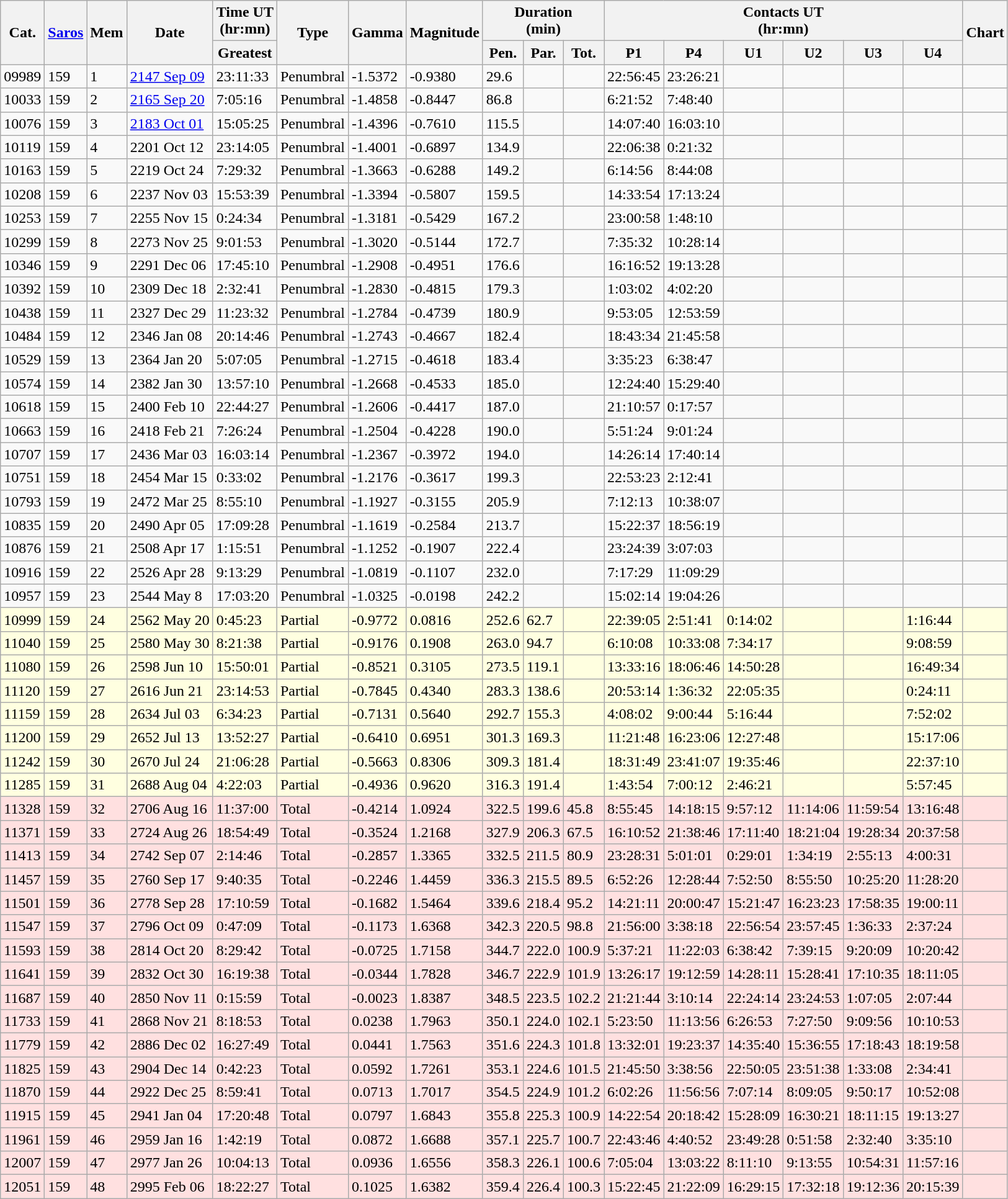<table class=wikitable>
<tr>
<th rowspan=2>Cat.</th>
<th rowspan=2><a href='#'>Saros</a></th>
<th rowspan=2>Mem</th>
<th rowspan=2>Date</th>
<th>Time UT<br>(hr:mn)</th>
<th rowspan=2>Type</th>
<th rowspan=2>Gamma</th>
<th rowspan=2>Magnitude</th>
<th colspan=3>Duration<br>(min)</th>
<th colspan=6>Contacts UT<br>(hr:mn)</th>
<th rowspan=2>Chart</th>
</tr>
<tr>
<th>Greatest</th>
<th>Pen.</th>
<th>Par.</th>
<th>Tot.</th>
<th>P1</th>
<th>P4</th>
<th>U1</th>
<th>U2</th>
<th>U3</th>
<th>U4</th>
</tr>
<tr>
<td>09989</td>
<td>159</td>
<td>1</td>
<td><a href='#'>2147 Sep 09</a></td>
<td>23:11:33</td>
<td>Penumbral</td>
<td>-1.5372</td>
<td>-0.9380</td>
<td>29.6</td>
<td></td>
<td></td>
<td>22:56:45</td>
<td>23:26:21</td>
<td></td>
<td></td>
<td></td>
<td></td>
<td></td>
</tr>
<tr>
<td>10033</td>
<td>159</td>
<td>2</td>
<td><a href='#'>2165 Sep 20</a></td>
<td>7:05:16</td>
<td>Penumbral</td>
<td>-1.4858</td>
<td>-0.8447</td>
<td>86.8</td>
<td></td>
<td></td>
<td>6:21:52</td>
<td>7:48:40</td>
<td></td>
<td></td>
<td></td>
<td></td>
<td></td>
</tr>
<tr>
<td>10076</td>
<td>159</td>
<td>3</td>
<td><a href='#'>2183 Oct 01</a></td>
<td>15:05:25</td>
<td>Penumbral</td>
<td>-1.4396</td>
<td>-0.7610</td>
<td>115.5</td>
<td></td>
<td></td>
<td>14:07:40</td>
<td>16:03:10</td>
<td></td>
<td></td>
<td></td>
<td></td>
<td></td>
</tr>
<tr>
<td>10119</td>
<td>159</td>
<td>4</td>
<td>2201 Oct 12</td>
<td>23:14:05</td>
<td>Penumbral</td>
<td>-1.4001</td>
<td>-0.6897</td>
<td>134.9</td>
<td></td>
<td></td>
<td>22:06:38</td>
<td>0:21:32</td>
<td></td>
<td></td>
<td></td>
<td></td>
<td></td>
</tr>
<tr>
<td>10163</td>
<td>159</td>
<td>5</td>
<td>2219 Oct 24</td>
<td>7:29:32</td>
<td>Penumbral</td>
<td>-1.3663</td>
<td>-0.6288</td>
<td>149.2</td>
<td></td>
<td></td>
<td>6:14:56</td>
<td>8:44:08</td>
<td></td>
<td></td>
<td></td>
<td></td>
<td></td>
</tr>
<tr>
<td>10208</td>
<td>159</td>
<td>6</td>
<td>2237 Nov 03</td>
<td>15:53:39</td>
<td>Penumbral</td>
<td>-1.3394</td>
<td>-0.5807</td>
<td>159.5</td>
<td></td>
<td></td>
<td>14:33:54</td>
<td>17:13:24</td>
<td></td>
<td></td>
<td></td>
<td></td>
<td></td>
</tr>
<tr>
<td>10253</td>
<td>159</td>
<td>7</td>
<td>2255 Nov 15</td>
<td>0:24:34</td>
<td>Penumbral</td>
<td>-1.3181</td>
<td>-0.5429</td>
<td>167.2</td>
<td></td>
<td></td>
<td>23:00:58</td>
<td>1:48:10</td>
<td></td>
<td></td>
<td></td>
<td></td>
<td></td>
</tr>
<tr>
<td>10299</td>
<td>159</td>
<td>8</td>
<td>2273 Nov 25</td>
<td>9:01:53</td>
<td>Penumbral</td>
<td>-1.3020</td>
<td>-0.5144</td>
<td>172.7</td>
<td></td>
<td></td>
<td>7:35:32</td>
<td>10:28:14</td>
<td></td>
<td></td>
<td></td>
<td></td>
<td></td>
</tr>
<tr>
<td>10346</td>
<td>159</td>
<td>9</td>
<td>2291 Dec 06</td>
<td>17:45:10</td>
<td>Penumbral</td>
<td>-1.2908</td>
<td>-0.4951</td>
<td>176.6</td>
<td></td>
<td></td>
<td>16:16:52</td>
<td>19:13:28</td>
<td></td>
<td></td>
<td></td>
<td></td>
<td></td>
</tr>
<tr>
<td>10392</td>
<td>159</td>
<td>10</td>
<td>2309 Dec 18</td>
<td>2:32:41</td>
<td>Penumbral</td>
<td>-1.2830</td>
<td>-0.4815</td>
<td>179.3</td>
<td></td>
<td></td>
<td>1:03:02</td>
<td>4:02:20</td>
<td></td>
<td></td>
<td></td>
<td></td>
<td></td>
</tr>
<tr>
<td>10438</td>
<td>159</td>
<td>11</td>
<td>2327 Dec 29</td>
<td>11:23:32</td>
<td>Penumbral</td>
<td>-1.2784</td>
<td>-0.4739</td>
<td>180.9</td>
<td></td>
<td></td>
<td>9:53:05</td>
<td>12:53:59</td>
<td></td>
<td></td>
<td></td>
<td></td>
<td></td>
</tr>
<tr>
<td>10484</td>
<td>159</td>
<td>12</td>
<td>2346 Jan 08</td>
<td>20:14:46</td>
<td>Penumbral</td>
<td>-1.2743</td>
<td>-0.4667</td>
<td>182.4</td>
<td></td>
<td></td>
<td>18:43:34</td>
<td>21:45:58</td>
<td></td>
<td></td>
<td></td>
<td></td>
<td></td>
</tr>
<tr>
<td>10529</td>
<td>159</td>
<td>13</td>
<td>2364 Jan 20</td>
<td>5:07:05</td>
<td>Penumbral</td>
<td>-1.2715</td>
<td>-0.4618</td>
<td>183.4</td>
<td></td>
<td></td>
<td>3:35:23</td>
<td>6:38:47</td>
<td></td>
<td></td>
<td></td>
<td></td>
<td></td>
</tr>
<tr>
<td>10574</td>
<td>159</td>
<td>14</td>
<td>2382 Jan 30</td>
<td>13:57:10</td>
<td>Penumbral</td>
<td>-1.2668</td>
<td>-0.4533</td>
<td>185.0</td>
<td></td>
<td></td>
<td>12:24:40</td>
<td>15:29:40</td>
<td></td>
<td></td>
<td></td>
<td></td>
<td></td>
</tr>
<tr>
<td>10618</td>
<td>159</td>
<td>15</td>
<td>2400 Feb 10</td>
<td>22:44:27</td>
<td>Penumbral</td>
<td>-1.2606</td>
<td>-0.4417</td>
<td>187.0</td>
<td></td>
<td></td>
<td>21:10:57</td>
<td>0:17:57</td>
<td></td>
<td></td>
<td></td>
<td></td>
<td></td>
</tr>
<tr>
<td>10663</td>
<td>159</td>
<td>16</td>
<td>2418 Feb 21</td>
<td>7:26:24</td>
<td>Penumbral</td>
<td>-1.2504</td>
<td>-0.4228</td>
<td>190.0</td>
<td></td>
<td></td>
<td>5:51:24</td>
<td>9:01:24</td>
<td></td>
<td></td>
<td></td>
<td></td>
<td></td>
</tr>
<tr>
<td>10707</td>
<td>159</td>
<td>17</td>
<td>2436 Mar 03</td>
<td>16:03:14</td>
<td>Penumbral</td>
<td>-1.2367</td>
<td>-0.3972</td>
<td>194.0</td>
<td></td>
<td></td>
<td>14:26:14</td>
<td>17:40:14</td>
<td></td>
<td></td>
<td></td>
<td></td>
<td></td>
</tr>
<tr>
<td>10751</td>
<td>159</td>
<td>18</td>
<td>2454 Mar 15</td>
<td>0:33:02</td>
<td>Penumbral</td>
<td>-1.2176</td>
<td>-0.3617</td>
<td>199.3</td>
<td></td>
<td></td>
<td>22:53:23</td>
<td>2:12:41</td>
<td></td>
<td></td>
<td></td>
<td></td>
<td></td>
</tr>
<tr>
<td>10793</td>
<td>159</td>
<td>19</td>
<td>2472 Mar 25</td>
<td>8:55:10</td>
<td>Penumbral</td>
<td>-1.1927</td>
<td>-0.3155</td>
<td>205.9</td>
<td></td>
<td></td>
<td>7:12:13</td>
<td>10:38:07</td>
<td></td>
<td></td>
<td></td>
<td></td>
<td></td>
</tr>
<tr>
<td>10835</td>
<td>159</td>
<td>20</td>
<td>2490 Apr 05</td>
<td>17:09:28</td>
<td>Penumbral</td>
<td>-1.1619</td>
<td>-0.2584</td>
<td>213.7</td>
<td></td>
<td></td>
<td>15:22:37</td>
<td>18:56:19</td>
<td></td>
<td></td>
<td></td>
<td></td>
<td></td>
</tr>
<tr>
<td>10876</td>
<td>159</td>
<td>21</td>
<td>2508 Apr 17</td>
<td>1:15:51</td>
<td>Penumbral</td>
<td>-1.1252</td>
<td>-0.1907</td>
<td>222.4</td>
<td></td>
<td></td>
<td>23:24:39</td>
<td>3:07:03</td>
<td></td>
<td></td>
<td></td>
<td></td>
<td></td>
</tr>
<tr>
<td>10916</td>
<td>159</td>
<td>22</td>
<td>2526 Apr 28</td>
<td>9:13:29</td>
<td>Penumbral</td>
<td>-1.0819</td>
<td>-0.1107</td>
<td>232.0</td>
<td></td>
<td></td>
<td>7:17:29</td>
<td>11:09:29</td>
<td></td>
<td></td>
<td></td>
<td></td>
<td></td>
</tr>
<tr>
<td>10957</td>
<td>159</td>
<td>23</td>
<td>2544 May 8</td>
<td>17:03:20</td>
<td>Penumbral</td>
<td>-1.0325</td>
<td>-0.0198</td>
<td>242.2</td>
<td></td>
<td></td>
<td>15:02:14</td>
<td>19:04:26</td>
<td></td>
<td></td>
<td></td>
<td></td>
<td></td>
</tr>
<tr bgcolor=#ffffe0>
<td>10999</td>
<td>159</td>
<td>24</td>
<td>2562 May 20</td>
<td>0:45:23</td>
<td>Partial</td>
<td>-0.9772</td>
<td>0.0816</td>
<td>252.6</td>
<td>62.7</td>
<td></td>
<td>22:39:05</td>
<td>2:51:41</td>
<td>0:14:02</td>
<td></td>
<td></td>
<td>1:16:44</td>
<td></td>
</tr>
<tr bgcolor=#ffffe0>
<td>11040</td>
<td>159</td>
<td>25</td>
<td>2580 May 30</td>
<td>8:21:38</td>
<td>Partial</td>
<td>-0.9176</td>
<td>0.1908</td>
<td>263.0</td>
<td>94.7</td>
<td></td>
<td>6:10:08</td>
<td>10:33:08</td>
<td>7:34:17</td>
<td></td>
<td></td>
<td>9:08:59</td>
<td></td>
</tr>
<tr bgcolor=#ffffe0>
<td>11080</td>
<td>159</td>
<td>26</td>
<td>2598 Jun 10</td>
<td>15:50:01</td>
<td>Partial</td>
<td>-0.8521</td>
<td>0.3105</td>
<td>273.5</td>
<td>119.1</td>
<td></td>
<td>13:33:16</td>
<td>18:06:46</td>
<td>14:50:28</td>
<td></td>
<td></td>
<td>16:49:34</td>
<td></td>
</tr>
<tr bgcolor=#ffffe0>
<td>11120</td>
<td>159</td>
<td>27</td>
<td>2616 Jun 21</td>
<td>23:14:53</td>
<td>Partial</td>
<td>-0.7845</td>
<td>0.4340</td>
<td>283.3</td>
<td>138.6</td>
<td></td>
<td>20:53:14</td>
<td>1:36:32</td>
<td>22:05:35</td>
<td></td>
<td></td>
<td>0:24:11</td>
<td></td>
</tr>
<tr bgcolor=#ffffe0>
<td>11159</td>
<td>159</td>
<td>28</td>
<td>2634 Jul 03</td>
<td>6:34:23</td>
<td>Partial</td>
<td>-0.7131</td>
<td>0.5640</td>
<td>292.7</td>
<td>155.3</td>
<td></td>
<td>4:08:02</td>
<td>9:00:44</td>
<td>5:16:44</td>
<td></td>
<td></td>
<td>7:52:02</td>
<td></td>
</tr>
<tr bgcolor=#ffffe0>
<td>11200</td>
<td>159</td>
<td>29</td>
<td>2652 Jul 13</td>
<td>13:52:27</td>
<td>Partial</td>
<td>-0.6410</td>
<td>0.6951</td>
<td>301.3</td>
<td>169.3</td>
<td></td>
<td>11:21:48</td>
<td>16:23:06</td>
<td>12:27:48</td>
<td></td>
<td></td>
<td>15:17:06</td>
<td></td>
</tr>
<tr bgcolor=#ffffe0>
<td>11242</td>
<td>159</td>
<td>30</td>
<td>2670 Jul 24</td>
<td>21:06:28</td>
<td>Partial</td>
<td>-0.5663</td>
<td>0.8306</td>
<td>309.3</td>
<td>181.4</td>
<td></td>
<td>18:31:49</td>
<td>23:41:07</td>
<td>19:35:46</td>
<td></td>
<td></td>
<td>22:37:10</td>
<td></td>
</tr>
<tr bgcolor=#ffffe0>
<td>11285</td>
<td>159</td>
<td>31</td>
<td>2688 Aug 04</td>
<td>4:22:03</td>
<td>Partial</td>
<td>-0.4936</td>
<td>0.9620</td>
<td>316.3</td>
<td>191.4</td>
<td></td>
<td>1:43:54</td>
<td>7:00:12</td>
<td>2:46:21</td>
<td></td>
<td></td>
<td>5:57:45</td>
<td></td>
</tr>
<tr bgcolor=#ffe0e0>
<td>11328</td>
<td>159</td>
<td>32</td>
<td>2706 Aug 16</td>
<td>11:37:00</td>
<td>Total</td>
<td>-0.4214</td>
<td>1.0924</td>
<td>322.5</td>
<td>199.6</td>
<td>45.8</td>
<td>8:55:45</td>
<td>14:18:15</td>
<td>9:57:12</td>
<td>11:14:06</td>
<td>11:59:54</td>
<td>13:16:48</td>
<td></td>
</tr>
<tr bgcolor=#ffe0e0>
<td>11371</td>
<td>159</td>
<td>33</td>
<td>2724 Aug 26</td>
<td>18:54:49</td>
<td>Total</td>
<td>-0.3524</td>
<td>1.2168</td>
<td>327.9</td>
<td>206.3</td>
<td>67.5</td>
<td>16:10:52</td>
<td>21:38:46</td>
<td>17:11:40</td>
<td>18:21:04</td>
<td>19:28:34</td>
<td>20:37:58</td>
<td></td>
</tr>
<tr bgcolor=#ffe0e0>
<td>11413</td>
<td>159</td>
<td>34</td>
<td>2742 Sep 07</td>
<td>2:14:46</td>
<td>Total</td>
<td>-0.2857</td>
<td>1.3365</td>
<td>332.5</td>
<td>211.5</td>
<td>80.9</td>
<td>23:28:31</td>
<td>5:01:01</td>
<td>0:29:01</td>
<td>1:34:19</td>
<td>2:55:13</td>
<td>4:00:31</td>
<td></td>
</tr>
<tr bgcolor=#ffe0e0>
<td>11457</td>
<td>159</td>
<td>35</td>
<td>2760 Sep 17</td>
<td>9:40:35</td>
<td>Total</td>
<td>-0.2246</td>
<td>1.4459</td>
<td>336.3</td>
<td>215.5</td>
<td>89.5</td>
<td>6:52:26</td>
<td>12:28:44</td>
<td>7:52:50</td>
<td>8:55:50</td>
<td>10:25:20</td>
<td>11:28:20</td>
<td></td>
</tr>
<tr bgcolor=#ffe0e0>
<td>11501</td>
<td>159</td>
<td>36</td>
<td>2778 Sep 28</td>
<td>17:10:59</td>
<td>Total</td>
<td>-0.1682</td>
<td>1.5464</td>
<td>339.6</td>
<td>218.4</td>
<td>95.2</td>
<td>14:21:11</td>
<td>20:00:47</td>
<td>15:21:47</td>
<td>16:23:23</td>
<td>17:58:35</td>
<td>19:00:11</td>
<td></td>
</tr>
<tr bgcolor=#ffe0e0>
<td>11547</td>
<td>159</td>
<td>37</td>
<td>2796 Oct 09</td>
<td>0:47:09</td>
<td>Total</td>
<td>-0.1173</td>
<td>1.6368</td>
<td>342.3</td>
<td>220.5</td>
<td>98.8</td>
<td>21:56:00</td>
<td>3:38:18</td>
<td>22:56:54</td>
<td>23:57:45</td>
<td>1:36:33</td>
<td>2:37:24</td>
<td></td>
</tr>
<tr bgcolor=#ffe0e0>
<td>11593</td>
<td>159</td>
<td>38</td>
<td>2814 Oct 20</td>
<td>8:29:42</td>
<td>Total</td>
<td>-0.0725</td>
<td>1.7158</td>
<td>344.7</td>
<td>222.0</td>
<td>100.9</td>
<td>5:37:21</td>
<td>11:22:03</td>
<td>6:38:42</td>
<td>7:39:15</td>
<td>9:20:09</td>
<td>10:20:42</td>
<td></td>
</tr>
<tr bgcolor=#ffe0e0>
<td>11641</td>
<td>159</td>
<td>39</td>
<td>2832 Oct 30</td>
<td>16:19:38</td>
<td>Total</td>
<td>-0.0344</td>
<td>1.7828</td>
<td>346.7</td>
<td>222.9</td>
<td>101.9</td>
<td>13:26:17</td>
<td>19:12:59</td>
<td>14:28:11</td>
<td>15:28:41</td>
<td>17:10:35</td>
<td>18:11:05</td>
<td></td>
</tr>
<tr bgcolor=#ffe0e0>
<td>11687</td>
<td>159</td>
<td>40</td>
<td>2850 Nov 11</td>
<td>0:15:59</td>
<td>Total</td>
<td>-0.0023</td>
<td>1.8387</td>
<td>348.5</td>
<td>223.5</td>
<td>102.2</td>
<td>21:21:44</td>
<td>3:10:14</td>
<td>22:24:14</td>
<td>23:24:53</td>
<td>1:07:05</td>
<td>2:07:44</td>
<td></td>
</tr>
<tr bgcolor=#ffe0e0>
<td>11733</td>
<td>159</td>
<td>41</td>
<td>2868 Nov 21</td>
<td>8:18:53</td>
<td>Total</td>
<td>0.0238</td>
<td>1.7963</td>
<td>350.1</td>
<td>224.0</td>
<td>102.1</td>
<td>5:23:50</td>
<td>11:13:56</td>
<td>6:26:53</td>
<td>7:27:50</td>
<td>9:09:56</td>
<td>10:10:53</td>
<td></td>
</tr>
<tr bgcolor=#ffe0e0>
<td>11779</td>
<td>159</td>
<td>42</td>
<td>2886 Dec 02</td>
<td>16:27:49</td>
<td>Total</td>
<td>0.0441</td>
<td>1.7563</td>
<td>351.6</td>
<td>224.3</td>
<td>101.8</td>
<td>13:32:01</td>
<td>19:23:37</td>
<td>14:35:40</td>
<td>15:36:55</td>
<td>17:18:43</td>
<td>18:19:58</td>
<td></td>
</tr>
<tr bgcolor=#ffe0e0>
<td>11825</td>
<td>159</td>
<td>43</td>
<td>2904 Dec 14</td>
<td>0:42:23</td>
<td>Total</td>
<td>0.0592</td>
<td>1.7261</td>
<td>353.1</td>
<td>224.6</td>
<td>101.5</td>
<td>21:45:50</td>
<td>3:38:56</td>
<td>22:50:05</td>
<td>23:51:38</td>
<td>1:33:08</td>
<td>2:34:41</td>
<td></td>
</tr>
<tr bgcolor=#ffe0e0>
<td>11870</td>
<td>159</td>
<td>44</td>
<td>2922 Dec 25</td>
<td>8:59:41</td>
<td>Total</td>
<td>0.0713</td>
<td>1.7017</td>
<td>354.5</td>
<td>224.9</td>
<td>101.2</td>
<td>6:02:26</td>
<td>11:56:56</td>
<td>7:07:14</td>
<td>8:09:05</td>
<td>9:50:17</td>
<td>10:52:08</td>
<td></td>
</tr>
<tr bgcolor=#ffe0e0>
<td>11915</td>
<td>159</td>
<td>45</td>
<td>2941 Jan 04</td>
<td>17:20:48</td>
<td>Total</td>
<td>0.0797</td>
<td>1.6843</td>
<td>355.8</td>
<td>225.3</td>
<td>100.9</td>
<td>14:22:54</td>
<td>20:18:42</td>
<td>15:28:09</td>
<td>16:30:21</td>
<td>18:11:15</td>
<td>19:13:27</td>
<td></td>
</tr>
<tr bgcolor=#ffe0e0>
<td>11961</td>
<td>159</td>
<td>46</td>
<td>2959 Jan 16</td>
<td>1:42:19</td>
<td>Total</td>
<td>0.0872</td>
<td>1.6688</td>
<td>357.1</td>
<td>225.7</td>
<td>100.7</td>
<td>22:43:46</td>
<td>4:40:52</td>
<td>23:49:28</td>
<td>0:51:58</td>
<td>2:32:40</td>
<td>3:35:10</td>
<td></td>
</tr>
<tr bgcolor=#ffe0e0>
<td>12007</td>
<td>159</td>
<td>47</td>
<td>2977 Jan 26</td>
<td>10:04:13</td>
<td>Total</td>
<td>0.0936</td>
<td>1.6556</td>
<td>358.3</td>
<td>226.1</td>
<td>100.6</td>
<td>7:05:04</td>
<td>13:03:22</td>
<td>8:11:10</td>
<td>9:13:55</td>
<td>10:54:31</td>
<td>11:57:16</td>
<td></td>
</tr>
<tr bgcolor=#ffe0e0>
<td>12051</td>
<td>159</td>
<td>48</td>
<td>2995 Feb 06</td>
<td>18:22:27</td>
<td>Total</td>
<td>0.1025</td>
<td>1.6382</td>
<td>359.4</td>
<td>226.4</td>
<td>100.3</td>
<td>15:22:45</td>
<td>21:22:09</td>
<td>16:29:15</td>
<td>17:32:18</td>
<td>19:12:36</td>
<td>20:15:39</td>
<td></td>
</tr>
</table>
